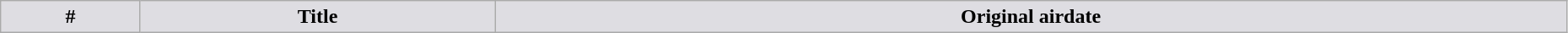<table class="wikitable plainrowheaders" style="width:98%;">
<tr>
<th style="background-color: #DEDDE2;">#</th>
<th ! style="background-color: #DEDDE2;">Title</th>
<th ! style="background-color: #DEDDE2;">Original airdate<br>




</th>
</tr>
</table>
